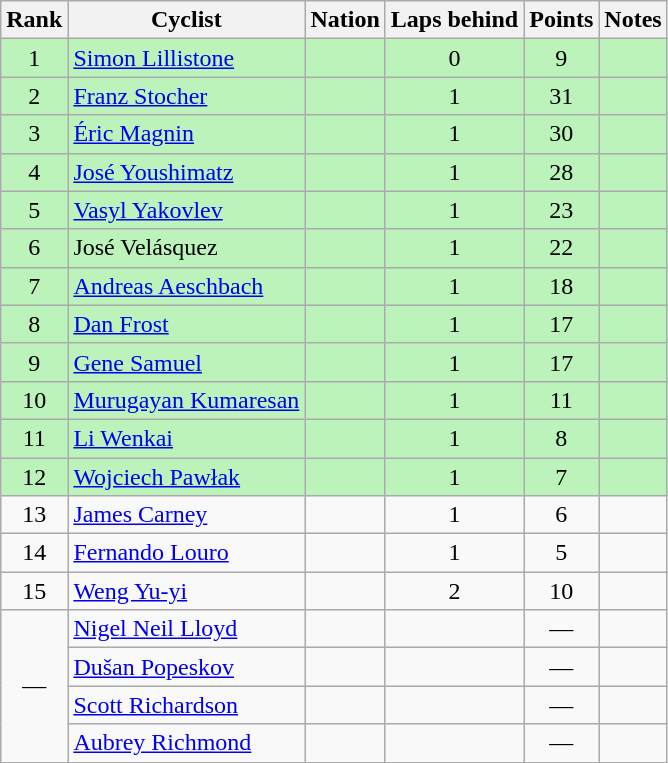<table class="wikitable sortable" style="text-align:center">
<tr>
<th>Rank</th>
<th>Cyclist</th>
<th>Nation</th>
<th>Laps behind</th>
<th>Points</th>
<th>Notes</th>
</tr>
<tr bgcolor=bbf3bb>
<td>1</td>
<td align=left><a href='#'>Simon Lillistone</a></td>
<td align=left></td>
<td>0</td>
<td>9</td>
<td></td>
</tr>
<tr bgcolor=bbf3bb>
<td>2</td>
<td align=left><a href='#'>Franz Stocher</a></td>
<td align=left></td>
<td>1</td>
<td>31</td>
<td></td>
</tr>
<tr bgcolor=bbf3bb>
<td>3</td>
<td align=left><a href='#'>Éric Magnin</a></td>
<td align=left></td>
<td>1</td>
<td>30</td>
<td></td>
</tr>
<tr bgcolor=bbf3bb>
<td>4</td>
<td align=left><a href='#'>José Youshimatz</a></td>
<td align=left></td>
<td>1</td>
<td>28</td>
<td></td>
</tr>
<tr bgcolor=bbf3bb>
<td>5</td>
<td align=left><a href='#'>Vasyl Yakovlev</a></td>
<td align=left></td>
<td>1</td>
<td>23</td>
<td></td>
</tr>
<tr bgcolor=bbf3bb>
<td>6</td>
<td align=left>José Velásquez</td>
<td align=left></td>
<td>1</td>
<td>22</td>
<td></td>
</tr>
<tr bgcolor=bbf3bb>
<td>7</td>
<td align=left><a href='#'>Andreas Aeschbach</a></td>
<td align=left></td>
<td>1</td>
<td>18</td>
<td></td>
</tr>
<tr bgcolor=bbf3bb>
<td>8</td>
<td align=left><a href='#'>Dan Frost</a></td>
<td align=left></td>
<td>1</td>
<td>17</td>
<td></td>
</tr>
<tr bgcolor=bbf3bb>
<td>9</td>
<td align=left><a href='#'>Gene Samuel</a></td>
<td align=left></td>
<td>1</td>
<td>17</td>
<td></td>
</tr>
<tr bgcolor=bbf3bb>
<td>10</td>
<td align=left><a href='#'>Murugayan Kumaresan</a></td>
<td align=left></td>
<td>1</td>
<td>11</td>
<td></td>
</tr>
<tr bgcolor=bbf3bb>
<td>11</td>
<td align=left><a href='#'>Li Wenkai</a></td>
<td align=left></td>
<td>1</td>
<td>8</td>
<td></td>
</tr>
<tr bgcolor=bbf3bb>
<td>12</td>
<td align=left><a href='#'>Wojciech Pawłak</a></td>
<td align=left></td>
<td>1</td>
<td>7</td>
<td></td>
</tr>
<tr>
<td>13</td>
<td align=left><a href='#'>James Carney</a></td>
<td align=left></td>
<td>1</td>
<td>6</td>
<td></td>
</tr>
<tr>
<td>14</td>
<td align=left><a href='#'>Fernando Louro</a></td>
<td align=left></td>
<td>1</td>
<td>5</td>
<td></td>
</tr>
<tr>
<td>15</td>
<td align=left><a href='#'>Weng Yu-yi</a></td>
<td align=left></td>
<td>2</td>
<td>10</td>
<td></td>
</tr>
<tr>
<td rowspan=4 data-sort-value=16>—</td>
<td align=left><a href='#'>Nigel Neil Lloyd</a></td>
<td align=left></td>
<td data-sort-value=9></td>
<td data-sort-value=0>—</td>
<td></td>
</tr>
<tr>
<td align=left><a href='#'>Dušan Popeskov</a></td>
<td align=left></td>
<td data-sort-value=9></td>
<td data-sort-value=0>—</td>
<td></td>
</tr>
<tr>
<td align=left><a href='#'>Scott Richardson</a></td>
<td align=left></td>
<td data-sort-value=9></td>
<td data-sort-value=0>—</td>
<td></td>
</tr>
<tr>
<td align=left><a href='#'>Aubrey Richmond</a></td>
<td align=left></td>
<td data-sort-value=9></td>
<td data-sort-value=0>—</td>
<td></td>
</tr>
</table>
